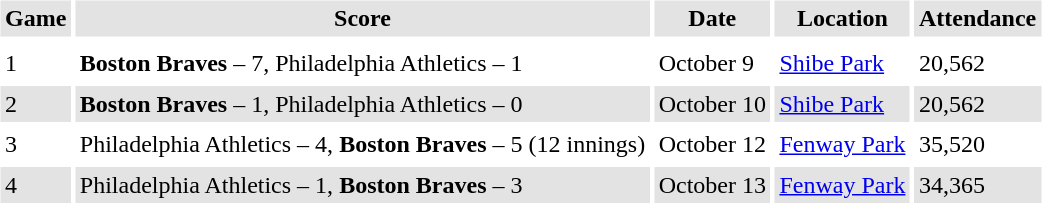<table border="0" cellspacing="3" cellpadding="3">
<tr style="background: #e3e3e3;">
<th>Game</th>
<th>Score</th>
<th>Date</th>
<th>Location</th>
<th>Attendance</th>
</tr>
<tr style="background: #e3e3e3;">
</tr>
<tr>
<td>1</td>
<td><strong>Boston Braves</strong> – 7, Philadelphia Athletics – 1</td>
<td>October 9</td>
<td><a href='#'>Shibe Park</a></td>
<td>20,562</td>
</tr>
<tr style="background: #e3e3e3;">
<td>2</td>
<td><strong>Boston Braves</strong> – 1, Philadelphia Athletics – 0</td>
<td>October 10</td>
<td><a href='#'>Shibe Park</a></td>
<td>20,562</td>
</tr>
<tr>
<td>3</td>
<td>Philadelphia Athletics – 4, <strong>Boston Braves</strong> – 5 (12 innings)</td>
<td>October 12</td>
<td><a href='#'>Fenway Park</a></td>
<td>35,520</td>
</tr>
<tr style="background: #e3e3e3;">
<td>4</td>
<td>Philadelphia Athletics – 1, <strong>Boston Braves</strong> – 3</td>
<td>October 13</td>
<td><a href='#'>Fenway Park</a></td>
<td>34,365</td>
</tr>
</table>
